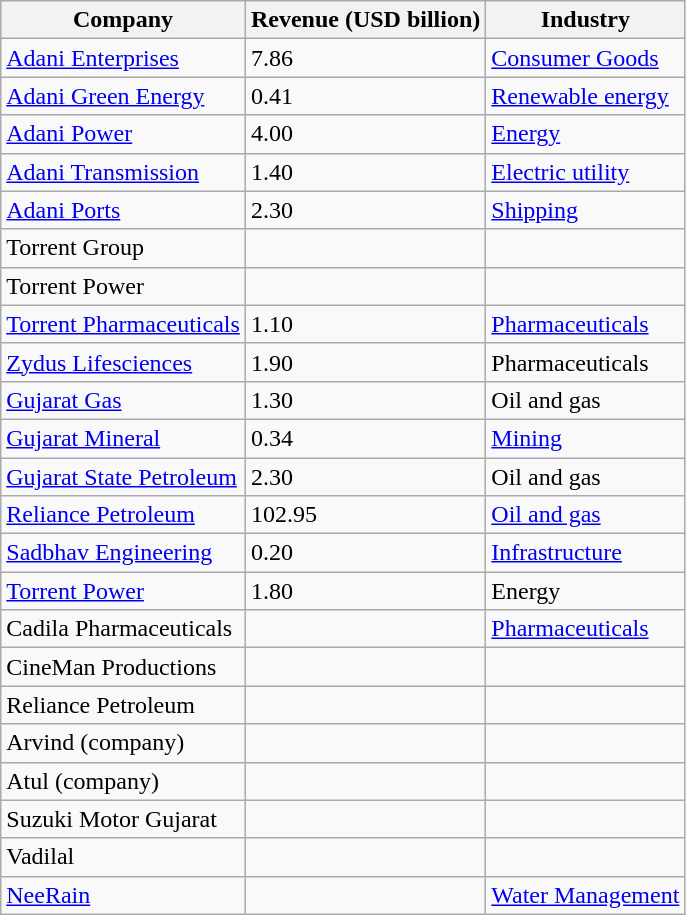<table class="wikitable sortable">
<tr>
<th>Company</th>
<th>Revenue (USD billion)</th>
<th>Industry</th>
</tr>
<tr>
<td><a href='#'>Adani Enterprises</a></td>
<td>7.86</td>
<td><a href='#'>Consumer Goods</a></td>
</tr>
<tr>
<td><a href='#'>Adani Green Energy</a></td>
<td>0.41</td>
<td><a href='#'>Renewable energy</a></td>
</tr>
<tr>
<td><a href='#'>Adani Power</a></td>
<td>4.00</td>
<td><a href='#'>Energy</a></td>
</tr>
<tr>
<td><a href='#'>Adani Transmission</a></td>
<td>1.40</td>
<td><a href='#'>Electric utility</a></td>
</tr>
<tr>
<td><a href='#'>Adani Ports</a></td>
<td>2.30</td>
<td><a href='#'>Shipping</a></td>
</tr>
<tr>
<td>Torrent Group</td>
<td></td>
<td></td>
</tr>
<tr>
<td>Torrent Power</td>
<td></td>
<td></td>
</tr>
<tr>
<td><a href='#'>Torrent Pharmaceuticals</a></td>
<td>1.10</td>
<td><a href='#'>Pharmaceuticals</a></td>
</tr>
<tr>
<td><a href='#'>Zydus Lifesciences</a></td>
<td>1.90</td>
<td>Pharmaceuticals</td>
</tr>
<tr>
<td><a href='#'>Gujarat Gas</a></td>
<td>1.30</td>
<td>Oil and gas</td>
</tr>
<tr>
<td><a href='#'>Gujarat Mineral</a></td>
<td>0.34</td>
<td><a href='#'>Mining</a></td>
</tr>
<tr>
<td><a href='#'>Gujarat State Petroleum</a></td>
<td>2.30</td>
<td>Oil and gas</td>
</tr>
<tr>
<td><a href='#'>Reliance Petroleum</a></td>
<td>102.95</td>
<td><a href='#'>Oil and gas</a></td>
</tr>
<tr>
<td><a href='#'>Sadbhav Engineering</a></td>
<td>0.20</td>
<td><a href='#'>Infrastructure</a></td>
</tr>
<tr>
<td><a href='#'>Torrent Power</a></td>
<td>1.80</td>
<td>Energy</td>
</tr>
<tr>
<td>Cadila Pharmaceuticals</td>
<td></td>
<td><a href='#'>Pharmaceuticals</a></td>
</tr>
<tr>
<td>CineMan Productions</td>
<td></td>
<td></td>
</tr>
<tr>
<td>Reliance Petroleum</td>
<td></td>
<td></td>
</tr>
<tr>
<td>Arvind (company)</td>
<td></td>
<td></td>
</tr>
<tr>
<td>Atul (company)</td>
<td></td>
<td></td>
</tr>
<tr>
<td>Suzuki Motor Gujarat</td>
<td></td>
<td></td>
</tr>
<tr>
<td>Vadilal</td>
<td></td>
<td></td>
</tr>
<tr>
<td><a href='#'>NeeRain</a></td>
<td></td>
<td><a href='#'>Water Management</a></td>
</tr>
</table>
